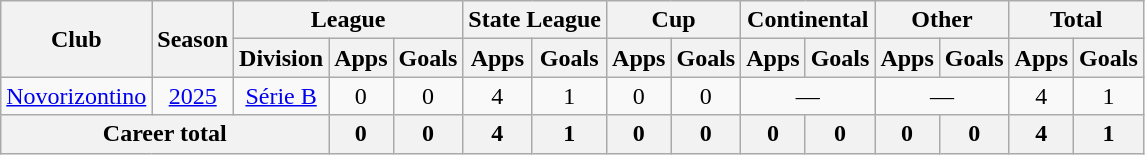<table class="wikitable" style="text-align: center;">
<tr>
<th rowspan="2">Club</th>
<th rowspan="2">Season</th>
<th colspan="3">League</th>
<th colspan="2">State League</th>
<th colspan="2">Cup</th>
<th colspan="2">Continental</th>
<th colspan="2">Other</th>
<th colspan="2">Total</th>
</tr>
<tr>
<th>Division</th>
<th>Apps</th>
<th>Goals</th>
<th>Apps</th>
<th>Goals</th>
<th>Apps</th>
<th>Goals</th>
<th>Apps</th>
<th>Goals</th>
<th>Apps</th>
<th>Goals</th>
<th>Apps</th>
<th>Goals</th>
</tr>
<tr>
<td valign="center"><a href='#'>Novorizontino</a></td>
<td><a href='#'>2025</a></td>
<td><a href='#'>Série B</a></td>
<td>0</td>
<td>0</td>
<td>4</td>
<td>1</td>
<td>0</td>
<td>0</td>
<td colspan="2">—</td>
<td colspan="2">—</td>
<td>4</td>
<td>1</td>
</tr>
<tr>
<th colspan="3"><strong>Career total</strong></th>
<th>0</th>
<th>0</th>
<th>4</th>
<th>1</th>
<th>0</th>
<th>0</th>
<th>0</th>
<th>0</th>
<th>0</th>
<th>0</th>
<th>4</th>
<th>1</th>
</tr>
</table>
